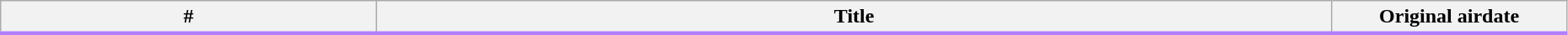<table class="wikitable" width="98%" style="background:#fff;">
<tr style="border-bottom:3px solid #B180FF">
<th>#</th>
<th>Title</th>
<th width="15%">Original airdate<br>












</th>
</tr>
</table>
